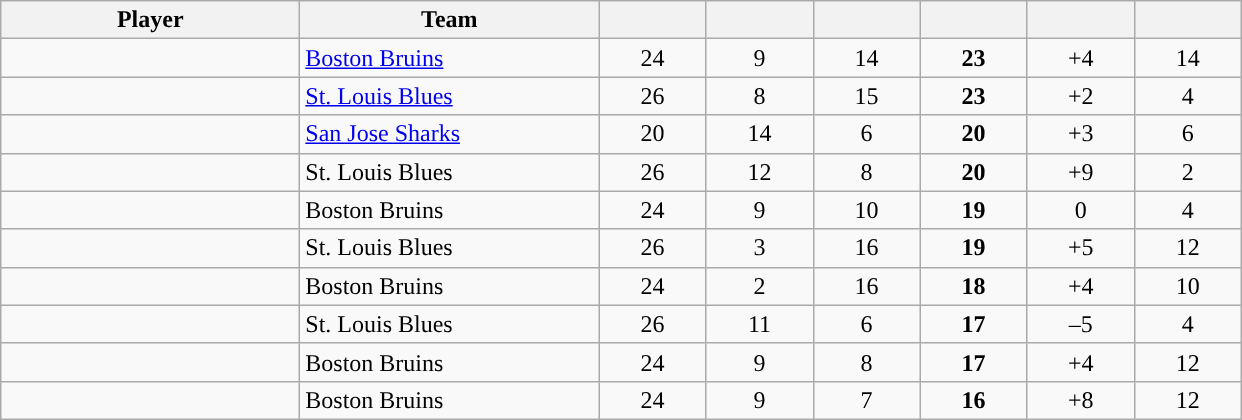<table style="padding:3px; border-spacing:0; text-align:center;" class="wikitable sortable">
<tr>
<th style="width:12em">Player</th>
<th style="width:12em">Team</th>
<th style="width:4em"></th>
<th style="width:4em"></th>
<th style="width:4em"></th>
<th style="width:4em"></th>
<th data-sort-type="number" style="width:4em"></th>
<th style="width:4em"></th>
</tr>
<tr>
<td align=left></td>
<td align=left><a href='#'>Boston Bruins</a></td>
<td>24</td>
<td>9</td>
<td>14</td>
<td><strong>23</strong></td>
<td>+4</td>
<td>14</td>
</tr>
<tr>
<td align=left></td>
<td align=left><a href='#'>St. Louis Blues</a></td>
<td>26</td>
<td>8</td>
<td>15</td>
<td><strong>23</strong></td>
<td>+2</td>
<td>4</td>
</tr>
<tr>
<td align=left></td>
<td align=left><a href='#'>San Jose Sharks</a></td>
<td>20</td>
<td>14</td>
<td>6</td>
<td><strong>20</strong></td>
<td>+3</td>
<td>6</td>
</tr>
<tr>
<td align=left></td>
<td align=left>St. Louis Blues</td>
<td>26</td>
<td>12</td>
<td>8</td>
<td><strong>20</strong></td>
<td>+9</td>
<td>2</td>
</tr>
<tr>
<td align=left></td>
<td align=left>Boston Bruins</td>
<td>24</td>
<td>9</td>
<td>10</td>
<td><strong>19</strong></td>
<td>0</td>
<td>4</td>
</tr>
<tr>
<td align=left></td>
<td align=left>St. Louis Blues</td>
<td>26</td>
<td>3</td>
<td>16</td>
<td><strong>19</strong></td>
<td>+5</td>
<td>12</td>
</tr>
<tr>
<td align=left></td>
<td align=left>Boston Bruins</td>
<td>24</td>
<td>2</td>
<td>16</td>
<td><strong>18</strong></td>
<td>+4</td>
<td>10</td>
</tr>
<tr>
<td align=left></td>
<td align=left>St. Louis Blues</td>
<td>26</td>
<td>11</td>
<td>6</td>
<td><strong>17</strong></td>
<td>–5</td>
<td>4</td>
</tr>
<tr>
<td align=left></td>
<td align=left>Boston Bruins</td>
<td>24</td>
<td>9</td>
<td>8</td>
<td><strong>17</strong></td>
<td>+4</td>
<td>12</td>
</tr>
<tr>
<td align=left></td>
<td align=left>Boston Bruins</td>
<td>24</td>
<td>9</td>
<td>7</td>
<td><strong>16</strong></td>
<td>+8</td>
<td>12</td>
</tr>
</table>
